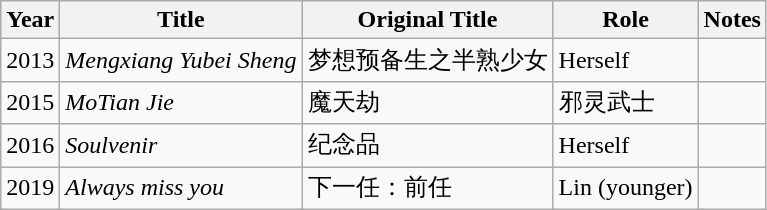<table class="wikitable">
<tr>
<th>Year</th>
<th>Title</th>
<th>Original Title</th>
<th>Role</th>
<th>Notes</th>
</tr>
<tr>
<td>2013</td>
<td><em>Mengxiang Yubei Sheng</em></td>
<td>梦想预备生之半熟少女</td>
<td>Herself</td>
<td></td>
</tr>
<tr>
<td>2015</td>
<td><em>MoTian Jie</em></td>
<td>魔天劫</td>
<td>邪灵武士</td>
<td></td>
</tr>
<tr>
<td>2016</td>
<td><em>Soulvenir</em></td>
<td>纪念品</td>
<td>Herself</td>
<td></td>
</tr>
<tr>
<td>2019</td>
<td><em>Always miss you</em></td>
<td>下一任：前任</td>
<td>Lin (younger)</td>
<td></td>
</tr>
</table>
